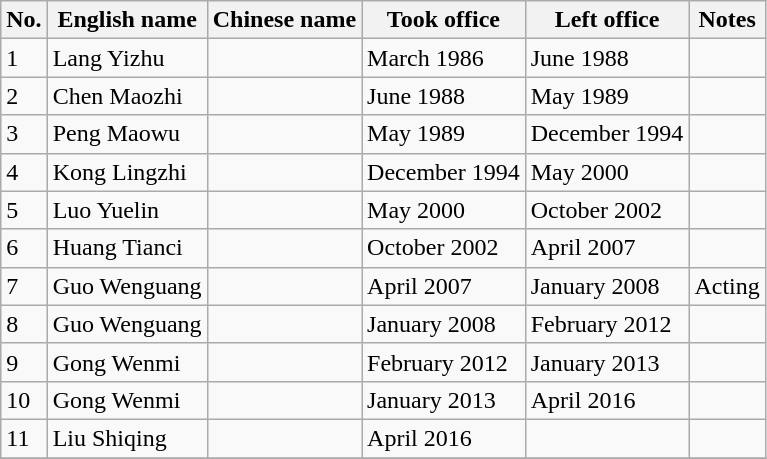<table class="wikitable">
<tr>
<th>No.</th>
<th>English name</th>
<th>Chinese name</th>
<th>Took office</th>
<th>Left office</th>
<th>Notes</th>
</tr>
<tr>
<td>1</td>
<td>Lang Yizhu</td>
<td></td>
<td>March 1986</td>
<td>June 1988</td>
<td></td>
</tr>
<tr>
<td>2</td>
<td>Chen Maozhi</td>
<td></td>
<td>June 1988</td>
<td>May 1989</td>
<td></td>
</tr>
<tr>
<td>3</td>
<td>Peng Maowu</td>
<td></td>
<td>May 1989</td>
<td>December 1994</td>
<td></td>
</tr>
<tr>
<td>4</td>
<td>Kong Lingzhi</td>
<td></td>
<td>December 1994</td>
<td>May 2000</td>
<td></td>
</tr>
<tr>
<td>5</td>
<td>Luo Yuelin</td>
<td></td>
<td>May 2000</td>
<td>October 2002</td>
<td></td>
</tr>
<tr>
<td>6</td>
<td>Huang Tianci</td>
<td></td>
<td>October 2002</td>
<td>April 2007</td>
<td></td>
</tr>
<tr>
<td>7</td>
<td>Guo Wenguang</td>
<td></td>
<td>April 2007</td>
<td>January 2008</td>
<td>Acting</td>
</tr>
<tr>
<td>8</td>
<td>Guo Wenguang</td>
<td></td>
<td>January 2008</td>
<td>February 2012</td>
<td></td>
</tr>
<tr>
<td>9</td>
<td>Gong Wenmi</td>
<td></td>
<td>February 2012</td>
<td>January 2013</td>
<td></td>
</tr>
<tr>
<td>10</td>
<td>Gong Wenmi</td>
<td></td>
<td>January 2013</td>
<td>April 2016</td>
<td></td>
</tr>
<tr>
<td>11</td>
<td>Liu Shiqing</td>
<td></td>
<td>April 2016</td>
<td></td>
<td></td>
</tr>
<tr>
</tr>
</table>
